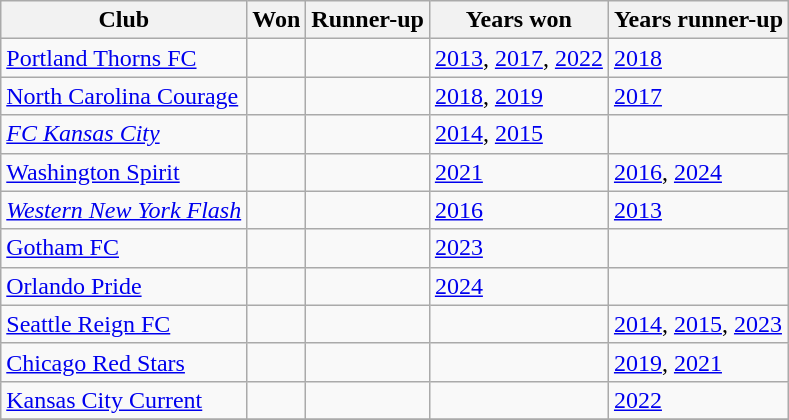<table class="wikitable sortable">
<tr>
<th scope="col">Club</th>
<th scope="col">Won</th>
<th scope="col">Runner-up</th>
<th scope="col">Years won</th>
<th scope="col">Years runner-up</th>
</tr>
<tr>
<td><a href='#'>Portland Thorns FC</a></td>
<td></td>
<td></td>
<td><a href='#'>2013</a>, <a href='#'>2017</a>, <a href='#'>2022</a></td>
<td><a href='#'>2018</a></td>
</tr>
<tr>
<td><a href='#'>North Carolina Courage</a></td>
<td></td>
<td></td>
<td><a href='#'>2018</a>, <a href='#'>2019</a></td>
<td><a href='#'>2017</a></td>
</tr>
<tr>
<td><em><a href='#'>FC Kansas City</a></em></td>
<td></td>
<td></td>
<td><a href='#'>2014</a>, <a href='#'>2015</a></td>
<td></td>
</tr>
<tr>
<td><a href='#'>Washington Spirit</a></td>
<td></td>
<td></td>
<td><a href='#'>2021</a></td>
<td><a href='#'>2016</a>, <a href='#'>2024</a></td>
</tr>
<tr>
<td><em><a href='#'>Western New York Flash</a></em></td>
<td></td>
<td></td>
<td><a href='#'>2016</a></td>
<td><a href='#'>2013</a></td>
</tr>
<tr>
<td><a href='#'>Gotham FC</a></td>
<td></td>
<td></td>
<td><a href='#'>2023</a></td>
<td></td>
</tr>
<tr>
<td><a href='#'>Orlando Pride</a></td>
<td></td>
<td></td>
<td><a href='#'>2024</a></td>
<td></td>
</tr>
<tr>
<td><a href='#'>Seattle Reign FC</a></td>
<td></td>
<td></td>
<td></td>
<td><a href='#'>2014</a>, <a href='#'>2015</a>, <a href='#'>2023</a></td>
</tr>
<tr>
<td><a href='#'>Chicago Red Stars</a></td>
<td></td>
<td></td>
<td></td>
<td><a href='#'>2019</a>, <a href='#'>2021</a></td>
</tr>
<tr>
<td><a href='#'>Kansas City Current</a></td>
<td></td>
<td></td>
<td></td>
<td><a href='#'>2022</a></td>
</tr>
<tr>
</tr>
</table>
